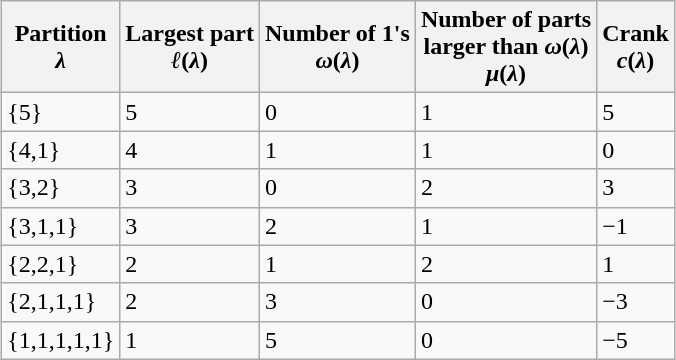<table class="wikitable" style="margin: 1em auto;">
<tr>
<th>Partition <br> <em>λ</em></th>
<th>Largest part <br><em>ℓ</em>(<em>λ</em>)</th>
<th>Number of 1's <br> <em>ω</em>(<em>λ</em>)</th>
<th>Number of parts<br> larger than <em>ω</em>(<em>λ</em>)<br><em>μ</em>(<em>λ</em>)</th>
<th>Crank<br> <em>c</em>(<em>λ</em>)</th>
</tr>
<tr>
<td>{5}</td>
<td>5</td>
<td>0</td>
<td>1</td>
<td>5</td>
</tr>
<tr>
<td>{4,1}</td>
<td>4</td>
<td>1</td>
<td>1</td>
<td>0</td>
</tr>
<tr>
<td>{3,2}</td>
<td>3</td>
<td>0</td>
<td>2</td>
<td>3</td>
</tr>
<tr>
<td>{3,1,1}</td>
<td>3</td>
<td>2</td>
<td>1</td>
<td>−1</td>
</tr>
<tr>
<td>{2,2,1}</td>
<td>2</td>
<td>1</td>
<td>2</td>
<td>1</td>
</tr>
<tr>
<td>{2,1,1,1}</td>
<td>2</td>
<td>3</td>
<td>0</td>
<td>−3</td>
</tr>
<tr>
<td>{1,1,1,1,1}</td>
<td>1</td>
<td>5</td>
<td>0</td>
<td>−5</td>
</tr>
</table>
